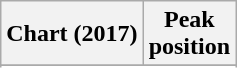<table class="wikitable sortable plainrowheaders" style="text-align:center">
<tr>
<th scope="col">Chart (2017)</th>
<th scope="col">Peak<br>position</th>
</tr>
<tr>
</tr>
<tr>
</tr>
<tr>
</tr>
<tr>
</tr>
<tr>
</tr>
<tr>
</tr>
<tr>
</tr>
<tr>
</tr>
<tr>
</tr>
<tr>
</tr>
<tr>
</tr>
<tr>
</tr>
<tr>
</tr>
<tr>
</tr>
<tr>
</tr>
</table>
